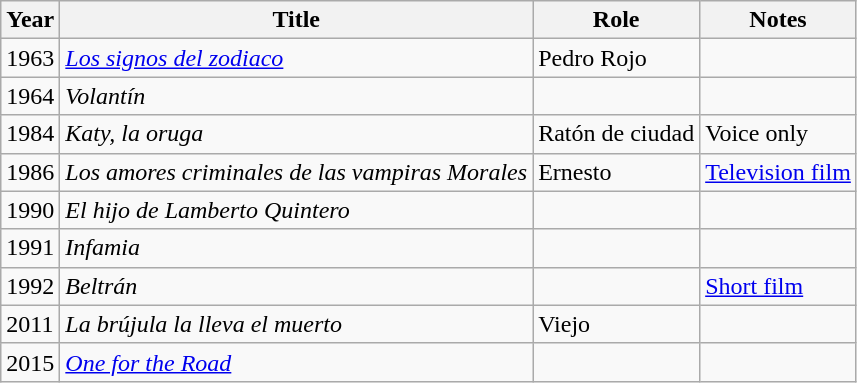<table class="wikitable">
<tr>
<th>Year</th>
<th>Title</th>
<th>Role</th>
<th>Notes</th>
</tr>
<tr>
<td>1963</td>
<td><em><a href='#'>Los signos del zodiaco</a></em></td>
<td>Pedro Rojo</td>
<td></td>
</tr>
<tr>
<td>1964</td>
<td><em>Volantín</em></td>
<td></td>
<td></td>
</tr>
<tr>
<td>1984</td>
<td><em>Katy, la oruga</em></td>
<td>Ratón de ciudad</td>
<td>Voice only</td>
</tr>
<tr>
<td>1986</td>
<td><em>Los amores criminales de las vampiras Morales</em></td>
<td>Ernesto</td>
<td><a href='#'>Television film</a></td>
</tr>
<tr>
<td>1990</td>
<td><em>El hijo de Lamberto Quintero</em></td>
<td></td>
<td></td>
</tr>
<tr>
<td>1991</td>
<td><em>Infamia</em></td>
<td></td>
<td></td>
</tr>
<tr>
<td>1992</td>
<td><em>Beltrán</em></td>
<td></td>
<td><a href='#'>Short film</a></td>
</tr>
<tr>
<td>2011</td>
<td><em>La brújula la lleva el muerto</em></td>
<td>Viejo</td>
<td></td>
</tr>
<tr>
<td>2015</td>
<td><em><a href='#'>One for the Road</a></em></td>
<td></td>
<td></td>
</tr>
</table>
